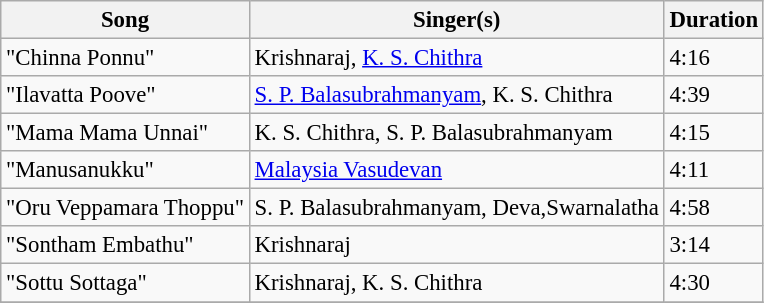<table class="wikitable" style="font-size:95%;">
<tr>
<th>Song</th>
<th>Singer(s)</th>
<th>Duration</th>
</tr>
<tr>
<td>"Chinna Ponnu"</td>
<td>Krishnaraj, <a href='#'>K. S. Chithra</a></td>
<td>4:16</td>
</tr>
<tr>
<td>"Ilavatta Poove"</td>
<td><a href='#'>S. P. Balasubrahmanyam</a>, K. S. Chithra</td>
<td>4:39</td>
</tr>
<tr>
<td>"Mama Mama Unnai"</td>
<td>K. S. Chithra, S. P. Balasubrahmanyam</td>
<td>4:15</td>
</tr>
<tr>
<td>"Manusanukku"</td>
<td><a href='#'>Malaysia Vasudevan</a></td>
<td>4:11</td>
</tr>
<tr>
<td>"Oru Veppamara Thoppu"</td>
<td>S. P. Balasubrahmanyam, Deva,Swarnalatha</td>
<td>4:58</td>
</tr>
<tr>
<td>"Sontham Embathu"</td>
<td>Krishnaraj</td>
<td>3:14</td>
</tr>
<tr>
<td>"Sottu Sottaga"</td>
<td>Krishnaraj, K. S. Chithra</td>
<td>4:30</td>
</tr>
<tr>
</tr>
</table>
